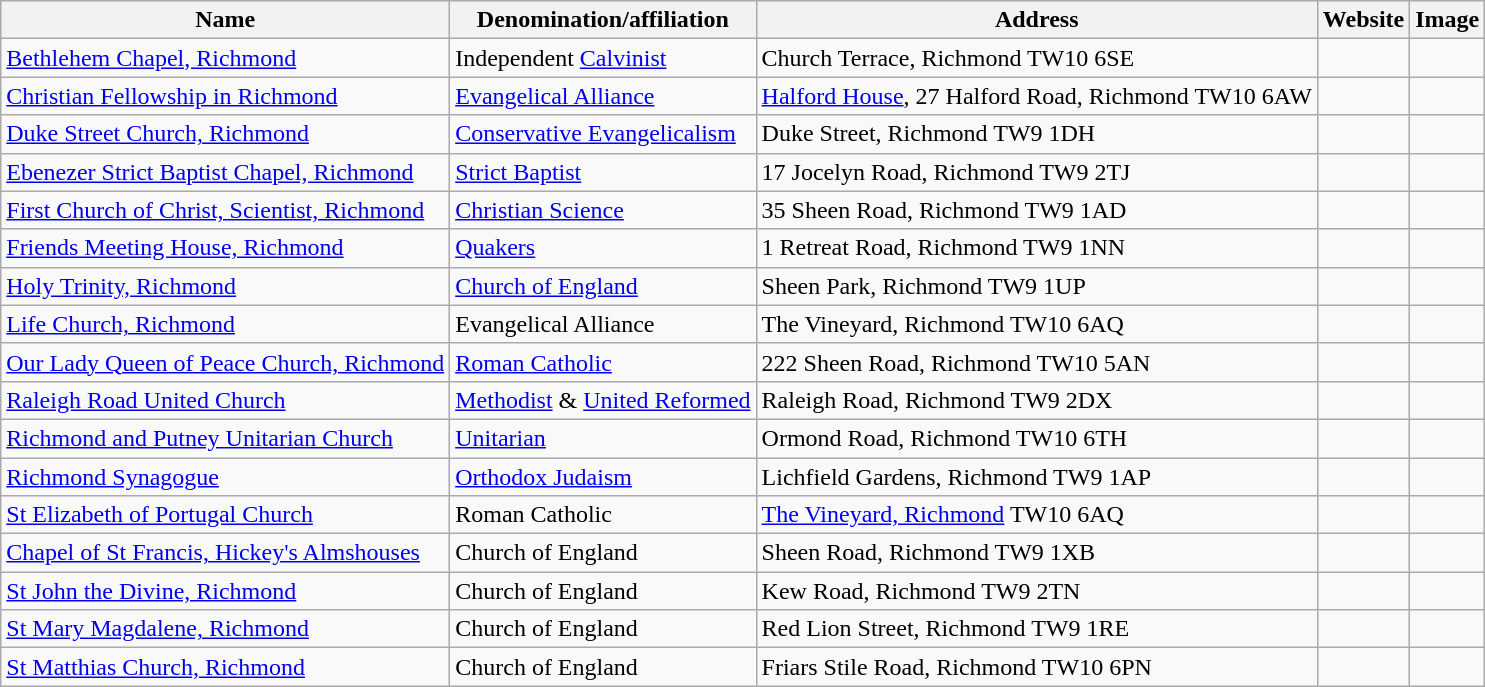<table class="wikitable sortable">
<tr>
<th>Name</th>
<th>Denomination/affiliation</th>
<th>Address</th>
<th class=unsortable>Website</th>
<th class=unsortable>Image</th>
</tr>
<tr>
<td><a href='#'>Bethlehem Chapel, Richmond</a></td>
<td>Independent <a href='#'>Calvinist</a></td>
<td>Church Terrace, Richmond TW10 6SE</td>
<td></td>
<td></td>
</tr>
<tr>
<td><a href='#'>Christian Fellowship in Richmond</a></td>
<td><a href='#'>Evangelical Alliance</a></td>
<td><a href='#'>Halford House</a>, 27 Halford Road, Richmond TW10 6AW</td>
<td></td>
<td></td>
</tr>
<tr>
<td><a href='#'>Duke Street Church, Richmond</a></td>
<td><a href='#'>Conservative Evangelicalism</a></td>
<td>Duke Street, Richmond TW9 1DH</td>
<td></td>
<td></td>
</tr>
<tr>
<td><a href='#'>Ebenezer Strict Baptist Chapel, Richmond</a></td>
<td><a href='#'>Strict Baptist</a></td>
<td>17 Jocelyn Road, Richmond TW9 2TJ</td>
<td></td>
<td></td>
</tr>
<tr>
<td><a href='#'>First Church of Christ, Scientist, Richmond</a></td>
<td><a href='#'>Christian Science</a></td>
<td>35 Sheen Road, Richmond TW9 1AD</td>
<td></td>
<td></td>
</tr>
<tr>
<td><a href='#'>Friends Meeting House, Richmond</a></td>
<td><a href='#'>Quakers</a></td>
<td>1 Retreat Road, Richmond TW9 1NN</td>
<td></td>
<td></td>
</tr>
<tr>
<td><a href='#'>Holy Trinity, Richmond</a></td>
<td><a href='#'>Church of England</a></td>
<td>Sheen Park, Richmond TW9 1UP</td>
<td></td>
<td></td>
</tr>
<tr>
<td><a href='#'>Life Church, Richmond</a></td>
<td>Evangelical Alliance</td>
<td>The Vineyard, Richmond TW10 6AQ</td>
<td></td>
<td></td>
</tr>
<tr>
<td><a href='#'>Our Lady Queen of Peace Church, Richmond</a></td>
<td><a href='#'>Roman Catholic</a></td>
<td>222 Sheen Road, Richmond TW10 5AN</td>
<td></td>
<td></td>
</tr>
<tr>
<td><a href='#'>Raleigh Road United Church</a></td>
<td><a href='#'>Methodist</a> & <a href='#'>United Reformed</a></td>
<td>Raleigh Road, Richmond TW9 2DX</td>
<td></td>
<td></td>
</tr>
<tr>
<td><a href='#'>Richmond and Putney Unitarian Church</a></td>
<td><a href='#'>Unitarian</a></td>
<td>Ormond Road, Richmond TW10 6TH</td>
<td></td>
<td></td>
</tr>
<tr>
<td><a href='#'>Richmond Synagogue</a></td>
<td><a href='#'>Orthodox Judaism</a></td>
<td>Lichfield Gardens, Richmond TW9 1AP</td>
<td></td>
<td></td>
</tr>
<tr>
<td><a href='#'>St Elizabeth of Portugal Church</a></td>
<td>Roman Catholic</td>
<td><a href='#'>The Vineyard, Richmond</a> TW10 6AQ</td>
<td></td>
<td></td>
</tr>
<tr>
<td><a href='#'>Chapel of St Francis, Hickey's Almshouses</a></td>
<td>Church of England</td>
<td>Sheen Road, Richmond TW9 1XB</td>
<td></td>
<td></td>
</tr>
<tr>
<td><a href='#'>St John the Divine, Richmond</a></td>
<td>Church of England</td>
<td>Kew Road, Richmond TW9 2TN</td>
<td></td>
<td></td>
</tr>
<tr>
<td><a href='#'>St Mary Magdalene, Richmond</a></td>
<td>Church of England</td>
<td>Red Lion Street, Richmond TW9 1RE</td>
<td></td>
<td></td>
</tr>
<tr>
<td><a href='#'>St Matthias Church, Richmond</a></td>
<td>Church of England</td>
<td>Friars Stile Road, Richmond TW10 6PN</td>
<td></td>
<td></td>
</tr>
</table>
